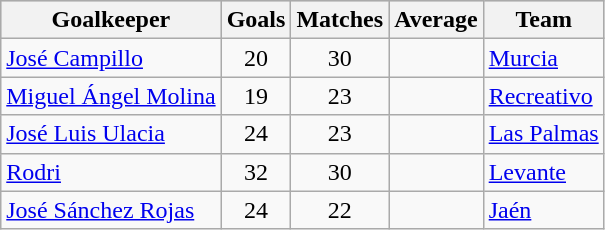<table class="wikitable sortable" class="wikitable">
<tr style="background:#ccc; text-align:center;">
<th>Goalkeeper</th>
<th>Goals</th>
<th>Matches</th>
<th>Average</th>
<th>Team</th>
</tr>
<tr>
<td> <a href='#'>José Campillo</a></td>
<td style="text-align:center;">20</td>
<td style="text-align:center;">30</td>
<td style="text-align:center;"></td>
<td><a href='#'>Murcia</a></td>
</tr>
<tr>
<td> <a href='#'>Miguel Ángel Molina</a></td>
<td style="text-align:center;">19</td>
<td style="text-align:center;">23</td>
<td style="text-align:center;"></td>
<td><a href='#'>Recreativo</a></td>
</tr>
<tr>
<td> <a href='#'>José Luis Ulacia</a></td>
<td style="text-align:center;">24</td>
<td style="text-align:center;">23</td>
<td style="text-align:center;"></td>
<td><a href='#'>Las Palmas</a></td>
</tr>
<tr>
<td> <a href='#'>Rodri</a></td>
<td style="text-align:center;">32</td>
<td style="text-align:center;">30</td>
<td style="text-align:center;"></td>
<td><a href='#'>Levante</a></td>
</tr>
<tr>
<td> <a href='#'>José Sánchez Rojas</a></td>
<td style="text-align:center;">24</td>
<td style="text-align:center;">22</td>
<td style="text-align:center;"></td>
<td><a href='#'>Jaén</a></td>
</tr>
</table>
